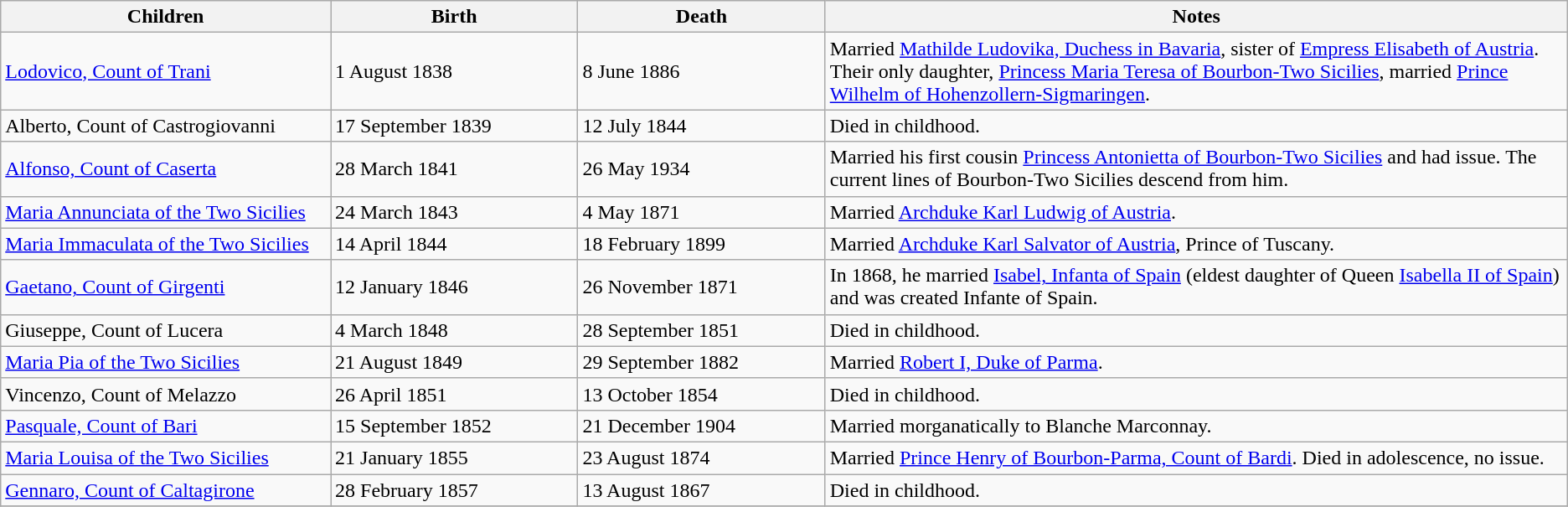<table class="wikitable">
<tr>
<th width="20%">Children</th>
<th width="15%">Birth</th>
<th width="15%">Death</th>
<th width="45%">Notes</th>
</tr>
<tr>
<td><a href='#'>Lodovico, Count of Trani</a></td>
<td>1 August 1838</td>
<td>8 June 1886</td>
<td>Married <a href='#'>Mathilde Ludovika, Duchess in Bavaria</a>, sister of <a href='#'>Empress Elisabeth of Austria</a>. Their only daughter, <a href='#'>Princess Maria Teresa of Bourbon-Two Sicilies</a>, married <a href='#'>Prince Wilhelm of Hohenzollern-Sigmaringen</a>.</td>
</tr>
<tr>
<td>Alberto, Count of Castrogiovanni</td>
<td>17 September 1839</td>
<td>12 July 1844</td>
<td>Died in childhood.</td>
</tr>
<tr>
<td><a href='#'>Alfonso, Count of Caserta</a></td>
<td>28 March 1841</td>
<td>26 May 1934</td>
<td>Married his first cousin <a href='#'>Princess Antonietta of Bourbon-Two Sicilies</a> and had issue. The current lines of Bourbon-Two Sicilies descend from him.</td>
</tr>
<tr>
<td><a href='#'>Maria Annunciata of the Two Sicilies</a></td>
<td>24 March 1843</td>
<td>4 May 1871</td>
<td>Married <a href='#'>Archduke Karl Ludwig of Austria</a>.</td>
</tr>
<tr>
<td><a href='#'>Maria Immaculata of the Two Sicilies</a></td>
<td>14 April 1844</td>
<td>18 February 1899</td>
<td>Married <a href='#'>Archduke Karl Salvator of Austria</a>, Prince of Tuscany.</td>
</tr>
<tr>
<td><a href='#'>Gaetano, Count of Girgenti</a></td>
<td>12 January 1846</td>
<td>26 November 1871</td>
<td>In 1868, he married <a href='#'>Isabel, Infanta of Spain</a> (eldest daughter of Queen <a href='#'>Isabella II of Spain</a>) and was created Infante of Spain.</td>
</tr>
<tr>
<td>Giuseppe, Count of Lucera</td>
<td>4 March 1848</td>
<td>28 September 1851</td>
<td>Died in childhood.</td>
</tr>
<tr>
<td><a href='#'>Maria Pia of the Two Sicilies</a></td>
<td>21 August 1849</td>
<td>29 September 1882</td>
<td>Married <a href='#'>Robert I, Duke of Parma</a>.</td>
</tr>
<tr>
<td>Vincenzo, Count of Melazzo</td>
<td>26 April 1851</td>
<td>13 October 1854</td>
<td>Died in childhood.</td>
</tr>
<tr>
<td><a href='#'>Pasquale, Count of Bari</a></td>
<td>15 September 1852</td>
<td>21 December 1904</td>
<td>Married morganatically to Blanche Marconnay.</td>
</tr>
<tr>
<td><a href='#'>Maria Louisa of the Two Sicilies</a></td>
<td>21 January 1855</td>
<td>23 August 1874</td>
<td>Married <a href='#'>Prince Henry of Bourbon-Parma, Count of Bardi</a>. Died in adolescence, no issue.</td>
</tr>
<tr>
<td><a href='#'>Gennaro, Count of Caltagirone</a></td>
<td>28 February 1857</td>
<td>13 August 1867</td>
<td>Died in childhood.</td>
</tr>
<tr>
</tr>
</table>
